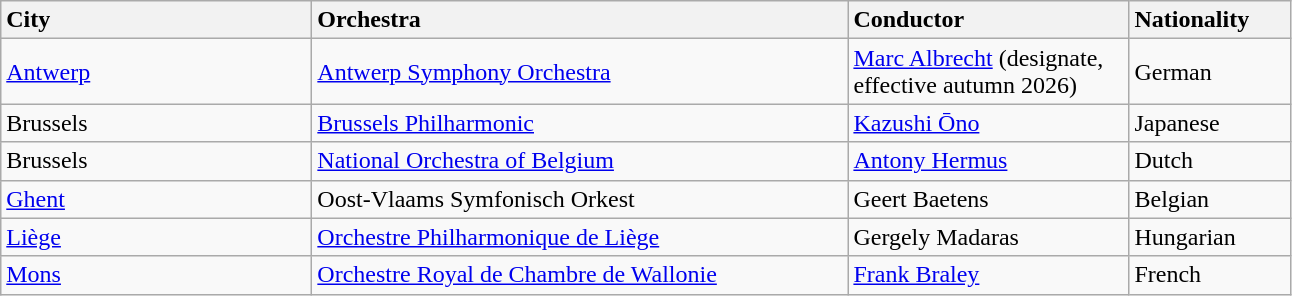<table class="wikitable">
<tr>
<td style="width: 200px; background: #f2f2f2"><strong>City</strong></td>
<td style="width: 350px; background: #f2f2f2"><strong>Orchestra</strong></td>
<td style="width: 180px; background: #f2f2f2"><strong>Conductor</strong></td>
<td style="width: 100px; background: #f2f2f2"><strong>Nationality</strong></td>
</tr>
<tr>
<td><a href='#'>Antwerp</a></td>
<td><a href='#'>Antwerp Symphony Orchestra</a></td>
<td><a href='#'>Marc Albrecht</a> (designate, effective autumn 2026)</td>
<td>German</td>
</tr>
<tr>
<td>Brussels</td>
<td><a href='#'>Brussels Philharmonic</a></td>
<td><a href='#'>Kazushi Ōno</a></td>
<td>Japanese</td>
</tr>
<tr>
<td>Brussels</td>
<td><a href='#'>National Orchestra of Belgium</a></td>
<td><a href='#'>Antony Hermus</a></td>
<td>Dutch</td>
</tr>
<tr>
<td><a href='#'>Ghent</a></td>
<td>Oost-Vlaams Symfonisch Orkest</td>
<td>Geert Baetens</td>
<td>Belgian</td>
</tr>
<tr>
<td><a href='#'>Liège</a></td>
<td><a href='#'>Orchestre Philharmonique de Liège</a></td>
<td>Gergely Madaras</td>
<td>Hungarian</td>
</tr>
<tr>
<td><a href='#'>Mons</a></td>
<td><a href='#'>Orchestre Royal de Chambre de Wallonie</a></td>
<td><a href='#'>Frank Braley</a></td>
<td>French</td>
</tr>
</table>
